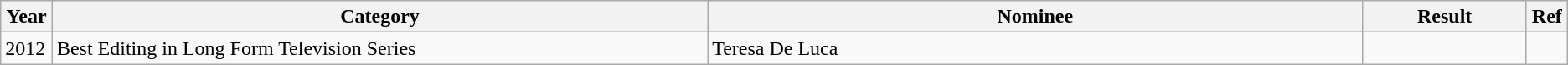<table class="wikitable">
<tr>
<th width=3%>Year</th>
<th width=40%>Category</th>
<th width=40%>Nominee</th>
<th width=10%>Result</th>
<th width=2%>Ref</th>
</tr>
<tr>
<td>2012</td>
<td>Best Editing in Long Form Television Series</td>
<td>Teresa De Luca</td>
<td></td>
<td></td>
</tr>
</table>
